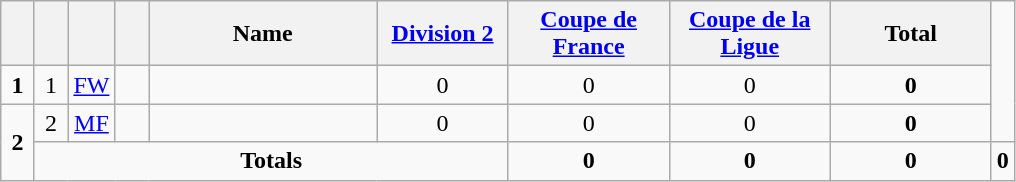<table class="wikitable" style="text-align:center">
<tr>
<th width=15></th>
<th width=15></th>
<th width=15></th>
<th width=15></th>
<th width=145>Name</th>
<th width=80><a href='#'>Division 2</a></th>
<th width=100><a href='#'>Coupe de France</a></th>
<th width=100><a href='#'>Coupe de la Ligue</a></th>
<th width=100>Total</th>
</tr>
<tr>
<td><strong>1</strong></td>
<td>1</td>
<td><a href='#'>FW</a></td>
<td></td>
<td align=left><a href='#'></a></td>
<td>0</td>
<td>0</td>
<td>0</td>
<td><strong>0</strong></td>
</tr>
<tr>
<td rowspan=2><strong>2</strong></td>
<td>2</td>
<td><a href='#'>MF</a></td>
<td></td>
<td align=left><a href='#'></a></td>
<td>0</td>
<td>0</td>
<td>0</td>
<td><strong>0</strong></td>
</tr>
<tr>
<td colspan=5><strong>Totals</strong></td>
<td><strong>0</strong></td>
<td><strong>0</strong></td>
<td><strong>0</strong></td>
<td><strong>0</strong></td>
</tr>
</table>
